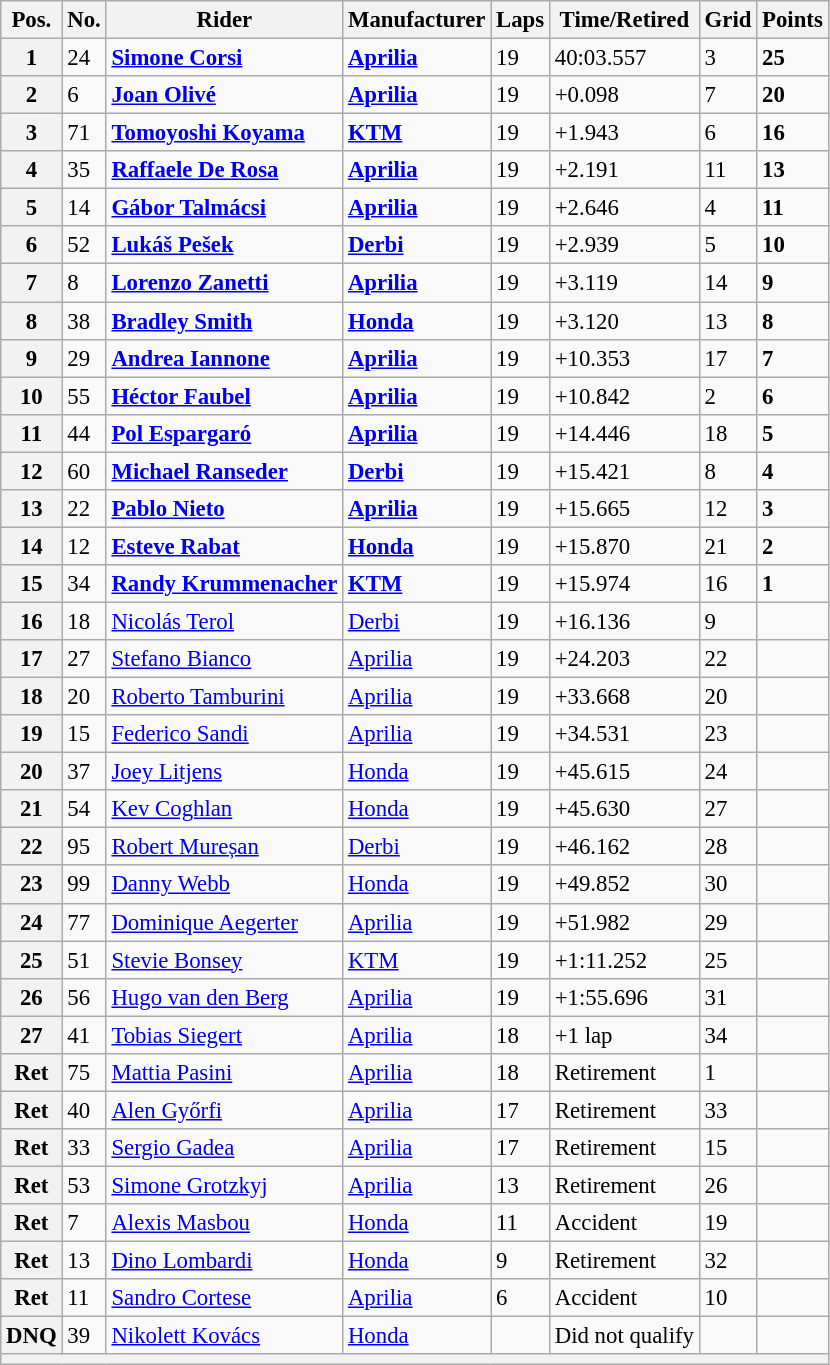<table class="wikitable" style="font-size: 95%;">
<tr>
<th>Pos.</th>
<th>No.</th>
<th>Rider</th>
<th>Manufacturer</th>
<th>Laps</th>
<th>Time/Retired</th>
<th>Grid</th>
<th>Points</th>
</tr>
<tr>
<th>1</th>
<td>24</td>
<td> <strong><a href='#'>Simone Corsi</a></strong></td>
<td><strong><a href='#'>Aprilia</a></strong></td>
<td>19</td>
<td>40:03.557</td>
<td>3</td>
<td><strong>25</strong></td>
</tr>
<tr>
<th>2</th>
<td>6</td>
<td> <strong><a href='#'>Joan Olivé</a></strong></td>
<td><strong><a href='#'>Aprilia</a></strong></td>
<td>19</td>
<td>+0.098</td>
<td>7</td>
<td><strong>20</strong></td>
</tr>
<tr>
<th>3</th>
<td>71</td>
<td> <strong><a href='#'>Tomoyoshi Koyama</a></strong></td>
<td><strong><a href='#'>KTM</a></strong></td>
<td>19</td>
<td>+1.943</td>
<td>6</td>
<td><strong>16</strong></td>
</tr>
<tr>
<th>4</th>
<td>35</td>
<td> <strong><a href='#'>Raffaele De Rosa</a></strong></td>
<td><strong><a href='#'>Aprilia</a></strong></td>
<td>19</td>
<td>+2.191</td>
<td>11</td>
<td><strong>13</strong></td>
</tr>
<tr>
<th>5</th>
<td>14</td>
<td> <strong><a href='#'>Gábor Talmácsi</a></strong></td>
<td><strong><a href='#'>Aprilia</a></strong></td>
<td>19</td>
<td>+2.646</td>
<td>4</td>
<td><strong>11</strong></td>
</tr>
<tr>
<th>6</th>
<td>52</td>
<td> <strong><a href='#'>Lukáš Pešek</a></strong></td>
<td><strong><a href='#'>Derbi</a></strong></td>
<td>19</td>
<td>+2.939</td>
<td>5</td>
<td><strong>10</strong></td>
</tr>
<tr>
<th>7</th>
<td>8</td>
<td> <strong><a href='#'>Lorenzo Zanetti</a></strong></td>
<td><strong><a href='#'>Aprilia</a></strong></td>
<td>19</td>
<td>+3.119</td>
<td>14</td>
<td><strong>9</strong></td>
</tr>
<tr>
<th>8</th>
<td>38</td>
<td> <strong><a href='#'>Bradley Smith</a></strong></td>
<td><strong><a href='#'>Honda</a></strong></td>
<td>19</td>
<td>+3.120</td>
<td>13</td>
<td><strong>8</strong></td>
</tr>
<tr>
<th>9</th>
<td>29</td>
<td> <strong><a href='#'>Andrea Iannone</a></strong></td>
<td><strong><a href='#'>Aprilia</a></strong></td>
<td>19</td>
<td>+10.353</td>
<td>17</td>
<td><strong>7</strong></td>
</tr>
<tr>
<th>10</th>
<td>55</td>
<td> <strong><a href='#'>Héctor Faubel</a></strong></td>
<td><strong><a href='#'>Aprilia</a></strong></td>
<td>19</td>
<td>+10.842</td>
<td>2</td>
<td><strong>6</strong></td>
</tr>
<tr>
<th>11</th>
<td>44</td>
<td> <strong><a href='#'>Pol Espargaró</a></strong></td>
<td><strong><a href='#'>Aprilia</a></strong></td>
<td>19</td>
<td>+14.446</td>
<td>18</td>
<td><strong>5</strong></td>
</tr>
<tr>
<th>12</th>
<td>60</td>
<td> <strong><a href='#'>Michael Ranseder</a></strong></td>
<td><strong><a href='#'>Derbi</a></strong></td>
<td>19</td>
<td>+15.421</td>
<td>8</td>
<td><strong>4</strong></td>
</tr>
<tr>
<th>13</th>
<td>22</td>
<td> <strong><a href='#'>Pablo Nieto</a></strong></td>
<td><strong><a href='#'>Aprilia</a></strong></td>
<td>19</td>
<td>+15.665</td>
<td>12</td>
<td><strong>3</strong></td>
</tr>
<tr>
<th>14</th>
<td>12</td>
<td> <strong><a href='#'>Esteve Rabat</a></strong></td>
<td><strong><a href='#'>Honda</a></strong></td>
<td>19</td>
<td>+15.870</td>
<td>21</td>
<td><strong>2</strong></td>
</tr>
<tr>
<th>15</th>
<td>34</td>
<td> <strong><a href='#'>Randy Krummenacher</a></strong></td>
<td><strong><a href='#'>KTM</a></strong></td>
<td>19</td>
<td>+15.974</td>
<td>16</td>
<td><strong>1</strong></td>
</tr>
<tr>
<th>16</th>
<td>18</td>
<td> <a href='#'>Nicolás Terol</a></td>
<td><a href='#'>Derbi</a></td>
<td>19</td>
<td>+16.136</td>
<td>9</td>
<td></td>
</tr>
<tr>
<th>17</th>
<td>27</td>
<td> <a href='#'>Stefano Bianco</a></td>
<td><a href='#'>Aprilia</a></td>
<td>19</td>
<td>+24.203</td>
<td>22</td>
<td></td>
</tr>
<tr>
<th>18</th>
<td>20</td>
<td> <a href='#'>Roberto Tamburini</a></td>
<td><a href='#'>Aprilia</a></td>
<td>19</td>
<td>+33.668</td>
<td>20</td>
<td></td>
</tr>
<tr>
<th>19</th>
<td>15</td>
<td> <a href='#'>Federico Sandi</a></td>
<td><a href='#'>Aprilia</a></td>
<td>19</td>
<td>+34.531</td>
<td>23</td>
<td></td>
</tr>
<tr>
<th>20</th>
<td>37</td>
<td> <a href='#'>Joey Litjens</a></td>
<td><a href='#'>Honda</a></td>
<td>19</td>
<td>+45.615</td>
<td>24</td>
<td></td>
</tr>
<tr>
<th>21</th>
<td>54</td>
<td> <a href='#'>Kev Coghlan</a></td>
<td><a href='#'>Honda</a></td>
<td>19</td>
<td>+45.630</td>
<td>27</td>
<td></td>
</tr>
<tr>
<th>22</th>
<td>95</td>
<td> <a href='#'>Robert Mureșan</a></td>
<td><a href='#'>Derbi</a></td>
<td>19</td>
<td>+46.162</td>
<td>28</td>
<td></td>
</tr>
<tr>
<th>23</th>
<td>99</td>
<td> <a href='#'>Danny Webb</a></td>
<td><a href='#'>Honda</a></td>
<td>19</td>
<td>+49.852</td>
<td>30</td>
<td></td>
</tr>
<tr>
<th>24</th>
<td>77</td>
<td> <a href='#'>Dominique Aegerter</a></td>
<td><a href='#'>Aprilia</a></td>
<td>19</td>
<td>+51.982</td>
<td>29</td>
<td></td>
</tr>
<tr>
<th>25</th>
<td>51</td>
<td> <a href='#'>Stevie Bonsey</a></td>
<td><a href='#'>KTM</a></td>
<td>19</td>
<td>+1:11.252</td>
<td>25</td>
<td></td>
</tr>
<tr>
<th>26</th>
<td>56</td>
<td> <a href='#'>Hugo van den Berg</a></td>
<td><a href='#'>Aprilia</a></td>
<td>19</td>
<td>+1:55.696</td>
<td>31</td>
<td></td>
</tr>
<tr>
<th>27</th>
<td>41</td>
<td> <a href='#'>Tobias Siegert</a></td>
<td><a href='#'>Aprilia</a></td>
<td>18</td>
<td>+1 lap</td>
<td>34</td>
<td></td>
</tr>
<tr>
<th>Ret</th>
<td>75</td>
<td> <a href='#'>Mattia Pasini</a></td>
<td><a href='#'>Aprilia</a></td>
<td>18</td>
<td>Retirement</td>
<td>1</td>
<td></td>
</tr>
<tr>
<th>Ret</th>
<td>40</td>
<td> <a href='#'>Alen Győrfi</a></td>
<td><a href='#'>Aprilia</a></td>
<td>17</td>
<td>Retirement</td>
<td>33</td>
<td></td>
</tr>
<tr>
<th>Ret</th>
<td>33</td>
<td> <a href='#'>Sergio Gadea</a></td>
<td><a href='#'>Aprilia</a></td>
<td>17</td>
<td>Retirement</td>
<td>15</td>
<td></td>
</tr>
<tr>
<th>Ret</th>
<td>53</td>
<td> <a href='#'>Simone Grotzkyj</a></td>
<td><a href='#'>Aprilia</a></td>
<td>13</td>
<td>Retirement</td>
<td>26</td>
<td></td>
</tr>
<tr>
<th>Ret</th>
<td>7</td>
<td> <a href='#'>Alexis Masbou</a></td>
<td><a href='#'>Honda</a></td>
<td>11</td>
<td>Accident</td>
<td>19</td>
<td></td>
</tr>
<tr>
<th>Ret</th>
<td>13</td>
<td> <a href='#'>Dino Lombardi</a></td>
<td><a href='#'>Honda</a></td>
<td>9</td>
<td>Retirement</td>
<td>32</td>
<td></td>
</tr>
<tr>
<th>Ret</th>
<td>11</td>
<td> <a href='#'>Sandro Cortese</a></td>
<td><a href='#'>Aprilia</a></td>
<td>6</td>
<td>Accident</td>
<td>10</td>
<td></td>
</tr>
<tr>
<th>DNQ</th>
<td>39</td>
<td> <a href='#'>Nikolett Kovács</a></td>
<td><a href='#'>Honda</a></td>
<td></td>
<td>Did not qualify</td>
<td></td>
<td></td>
</tr>
<tr>
<th colspan=8></th>
</tr>
</table>
